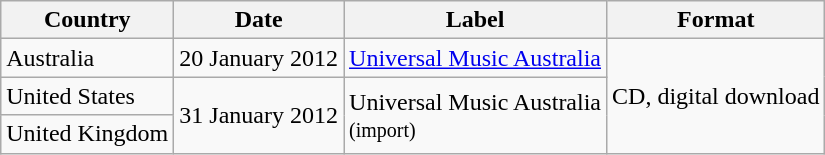<table class="wikitable">
<tr>
<th>Country</th>
<th>Date</th>
<th>Label</th>
<th>Format</th>
</tr>
<tr>
<td>Australia</td>
<td>20 January 2012</td>
<td><a href='#'>Universal Music Australia</a></td>
<td rowspan="3">CD, digital download</td>
</tr>
<tr>
<td>United States</td>
<td rowspan="2">31 January 2012</td>
<td rowspan="2">Universal Music Australia<br><small>(import)</small></td>
</tr>
<tr>
<td>United Kingdom</td>
</tr>
</table>
